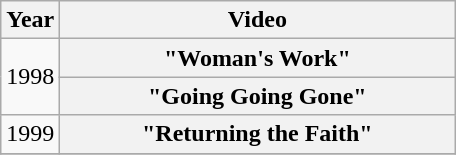<table class="wikitable plainrowheaders">
<tr>
<th>Year</th>
<th style="width:16em;">Video</th>
</tr>
<tr>
<td rowspan="2">1998</td>
<th scope="row">"Woman's Work"</th>
</tr>
<tr>
<th scope="row">"Going Going Gone"</th>
</tr>
<tr>
<td>1999</td>
<th scope="row">"Returning the Faith"</th>
</tr>
<tr>
</tr>
</table>
